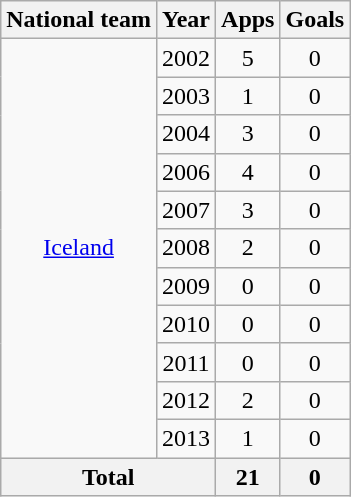<table class="wikitable" style="text-align:center;">
<tr>
<th>National team</th>
<th>Year</th>
<th>Apps</th>
<th>Goals</th>
</tr>
<tr>
<td rowspan="11"><a href='#'>Iceland</a></td>
<td>2002</td>
<td>5</td>
<td>0</td>
</tr>
<tr>
<td>2003</td>
<td>1</td>
<td>0</td>
</tr>
<tr>
<td>2004</td>
<td>3</td>
<td>0</td>
</tr>
<tr>
<td>2006</td>
<td>4</td>
<td>0</td>
</tr>
<tr>
<td>2007</td>
<td>3</td>
<td>0</td>
</tr>
<tr>
<td>2008</td>
<td>2</td>
<td>0</td>
</tr>
<tr>
<td>2009</td>
<td>0</td>
<td>0</td>
</tr>
<tr>
<td>2010</td>
<td>0</td>
<td>0</td>
</tr>
<tr>
<td>2011</td>
<td>0</td>
<td>0</td>
</tr>
<tr>
<td>2012</td>
<td>2</td>
<td>0</td>
</tr>
<tr>
<td>2013</td>
<td>1</td>
<td>0</td>
</tr>
<tr>
<th colspan=2>Total</th>
<th>21</th>
<th>0</th>
</tr>
</table>
